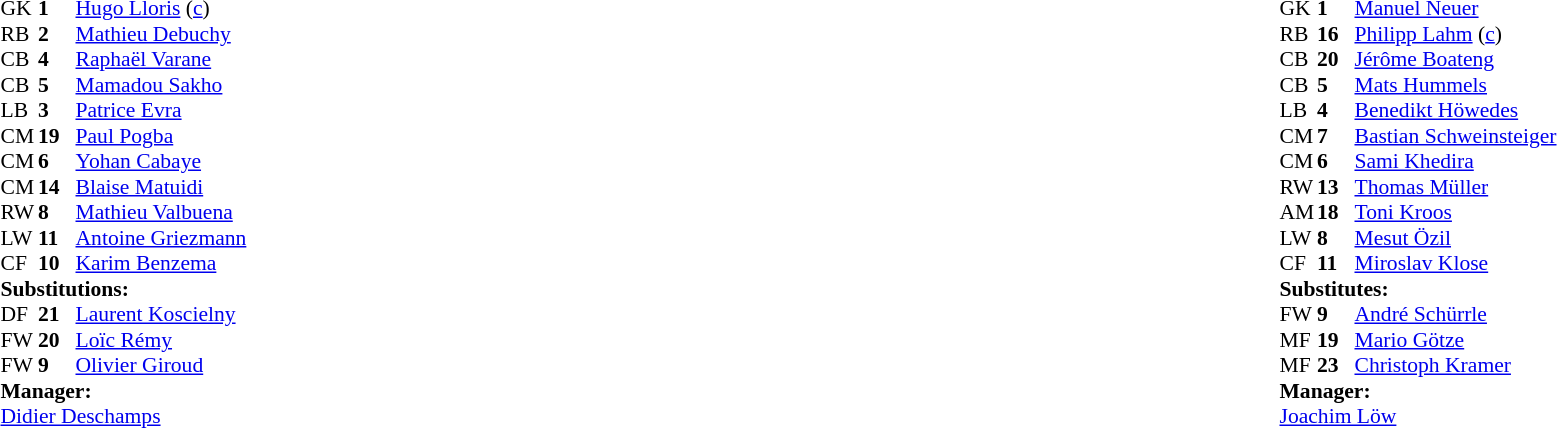<table width="100%">
<tr>
<td valign="top" width="40%"><br><table style="font-size:90%" cellspacing="0" cellpadding="0">
<tr>
<th width=25></th>
<th width=25></th>
</tr>
<tr>
<td>GK</td>
<td><strong>1</strong></td>
<td><a href='#'>Hugo Lloris</a> (<a href='#'>c</a>)</td>
</tr>
<tr>
<td>RB</td>
<td><strong>2</strong></td>
<td><a href='#'>Mathieu Debuchy</a></td>
</tr>
<tr>
<td>CB</td>
<td><strong>4</strong></td>
<td><a href='#'>Raphaël Varane</a></td>
</tr>
<tr>
<td>CB</td>
<td><strong>5</strong></td>
<td><a href='#'>Mamadou Sakho</a></td>
<td></td>
<td></td>
</tr>
<tr>
<td>LB</td>
<td><strong>3</strong></td>
<td><a href='#'>Patrice Evra</a></td>
</tr>
<tr>
<td>CM</td>
<td><strong>19</strong></td>
<td><a href='#'>Paul Pogba</a></td>
</tr>
<tr>
<td>CM</td>
<td><strong>6</strong></td>
<td><a href='#'>Yohan Cabaye</a></td>
<td></td>
<td></td>
</tr>
<tr>
<td>CM</td>
<td><strong>14</strong></td>
<td><a href='#'>Blaise Matuidi</a></td>
</tr>
<tr>
<td>RW</td>
<td><strong>8</strong></td>
<td><a href='#'>Mathieu Valbuena</a></td>
<td></td>
<td></td>
</tr>
<tr>
<td>LW</td>
<td><strong>11</strong></td>
<td><a href='#'>Antoine Griezmann</a></td>
</tr>
<tr>
<td>CF</td>
<td><strong>10</strong></td>
<td><a href='#'>Karim Benzema</a></td>
</tr>
<tr>
<td colspan=3><strong>Substitutions:</strong></td>
</tr>
<tr>
<td>DF</td>
<td><strong>21</strong></td>
<td><a href='#'>Laurent Koscielny</a></td>
<td></td>
<td></td>
</tr>
<tr>
<td>FW</td>
<td><strong>20</strong></td>
<td><a href='#'>Loïc Rémy</a></td>
<td></td>
<td></td>
</tr>
<tr>
<td>FW</td>
<td><strong>9</strong></td>
<td><a href='#'>Olivier Giroud</a></td>
<td></td>
<td></td>
</tr>
<tr>
<td colspan=3><strong>Manager:</strong></td>
</tr>
<tr>
<td colspan=3><a href='#'>Didier Deschamps</a></td>
</tr>
</table>
</td>
<td valign="top"></td>
<td valign="top" width="50%"><br><table style="font-size:90%;margin:auto" cellspacing="0" cellpadding="0">
<tr>
<th width=25></th>
<th width=25></th>
</tr>
<tr>
<td>GK</td>
<td><strong>1</strong></td>
<td><a href='#'>Manuel Neuer</a></td>
</tr>
<tr>
<td>RB</td>
<td><strong>16</strong></td>
<td><a href='#'>Philipp Lahm</a> (<a href='#'>c</a>)</td>
</tr>
<tr>
<td>CB</td>
<td><strong>20</strong></td>
<td><a href='#'>Jérôme Boateng</a></td>
</tr>
<tr>
<td>CB</td>
<td><strong>5</strong></td>
<td><a href='#'>Mats Hummels</a></td>
</tr>
<tr>
<td>LB</td>
<td><strong>4</strong></td>
<td><a href='#'>Benedikt Höwedes</a></td>
</tr>
<tr>
<td>CM</td>
<td><strong>7</strong></td>
<td><a href='#'>Bastian Schweinsteiger</a></td>
<td></td>
</tr>
<tr>
<td>CM</td>
<td><strong>6</strong></td>
<td><a href='#'>Sami Khedira</a></td>
<td></td>
</tr>
<tr>
<td>RW</td>
<td><strong>13</strong></td>
<td><a href='#'>Thomas Müller</a></td>
</tr>
<tr>
<td>AM</td>
<td><strong>18</strong></td>
<td><a href='#'>Toni Kroos</a></td>
<td></td>
<td></td>
</tr>
<tr>
<td>LW</td>
<td><strong>8</strong></td>
<td><a href='#'>Mesut Özil</a></td>
<td></td>
<td></td>
</tr>
<tr>
<td>CF</td>
<td><strong>11</strong></td>
<td><a href='#'>Miroslav Klose</a></td>
<td></td>
<td></td>
</tr>
<tr>
<td colspan=3><strong>Substitutes:</strong></td>
</tr>
<tr>
<td>FW</td>
<td><strong>9</strong></td>
<td><a href='#'>André Schürrle</a></td>
<td></td>
<td></td>
</tr>
<tr>
<td>MF</td>
<td><strong>19</strong></td>
<td><a href='#'>Mario Götze</a></td>
<td></td>
<td></td>
</tr>
<tr>
<td>MF</td>
<td><strong>23</strong></td>
<td><a href='#'>Christoph Kramer</a></td>
<td></td>
<td></td>
</tr>
<tr>
<td colspan=3><strong>Manager:</strong></td>
</tr>
<tr>
<td colspan=3><a href='#'>Joachim Löw</a></td>
</tr>
</table>
</td>
</tr>
</table>
